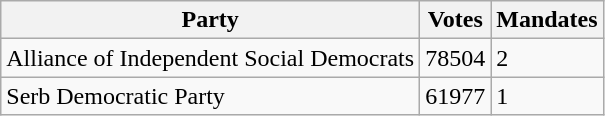<table class="wikitable" style ="text-align: left">
<tr>
<th>Party</th>
<th>Votes</th>
<th>Mandates</th>
</tr>
<tr>
<td>Alliance of Independent Social Democrats</td>
<td>78504</td>
<td>2</td>
</tr>
<tr>
<td>Serb Democratic Party</td>
<td>61977</td>
<td>1</td>
</tr>
</table>
